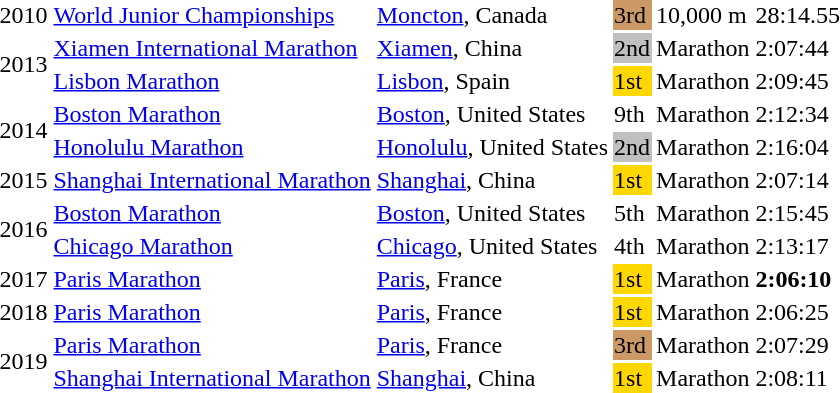<table>
<tr>
<td>2010</td>
<td><a href='#'>World Junior Championships</a></td>
<td><a href='#'>Moncton</a>, Canada</td>
<td bgcolor=cc9966>3rd</td>
<td>10,000 m</td>
<td>28:14.55</td>
</tr>
<tr>
<td rowspan=2>2013</td>
<td><a href='#'>Xiamen International Marathon</a></td>
<td><a href='#'>Xiamen</a>, China</td>
<td bgcolor="silver">2nd</td>
<td>Marathon</td>
<td>2:07:44</td>
</tr>
<tr>
<td><a href='#'>Lisbon Marathon</a></td>
<td><a href='#'>Lisbon</a>, Spain</td>
<td bgcolor="gold">1st</td>
<td>Marathon</td>
<td>2:09:45</td>
</tr>
<tr>
<td rowspan=2>2014</td>
<td><a href='#'>Boston Marathon</a></td>
<td><a href='#'>Boston</a>, United States</td>
<td>9th</td>
<td>Marathon</td>
<td>2:12:34</td>
</tr>
<tr>
<td><a href='#'>Honolulu Marathon</a></td>
<td><a href='#'>Honolulu</a>, United States</td>
<td bgcolor="silver">2nd</td>
<td>Marathon</td>
<td>2:16:04</td>
</tr>
<tr>
<td>2015</td>
<td><a href='#'>Shanghai International Marathon</a></td>
<td><a href='#'>Shanghai</a>, China</td>
<td bgcolor="gold">1st</td>
<td>Marathon</td>
<td>2:07:14</td>
</tr>
<tr>
<td rowspan=2>2016</td>
<td><a href='#'>Boston Marathon</a></td>
<td><a href='#'>Boston</a>, United States</td>
<td>5th</td>
<td>Marathon</td>
<td>2:15:45</td>
</tr>
<tr>
<td><a href='#'>Chicago Marathon</a></td>
<td><a href='#'>Chicago</a>, United States</td>
<td>4th</td>
<td>Marathon</td>
<td>2:13:17</td>
</tr>
<tr>
<td>2017</td>
<td><a href='#'>Paris Marathon</a></td>
<td><a href='#'>Paris</a>, France</td>
<td bgcolor="gold">1st</td>
<td>Marathon</td>
<td><strong>2:06:10</strong></td>
</tr>
<tr>
<td>2018</td>
<td><a href='#'>Paris Marathon</a></td>
<td><a href='#'>Paris</a>, France</td>
<td bgcolor="gold">1st</td>
<td>Marathon</td>
<td>2:06:25</td>
</tr>
<tr>
<td rowspan=2>2019</td>
<td><a href='#'>Paris Marathon</a></td>
<td><a href='#'>Paris</a>, France</td>
<td bgcolor="cc9966">3rd</td>
<td>Marathon</td>
<td>2:07:29</td>
</tr>
<tr>
<td><a href='#'>Shanghai International Marathon</a></td>
<td><a href='#'>Shanghai</a>, China</td>
<td bgcolor="gold">1st</td>
<td>Marathon</td>
<td>2:08:11</td>
</tr>
</table>
